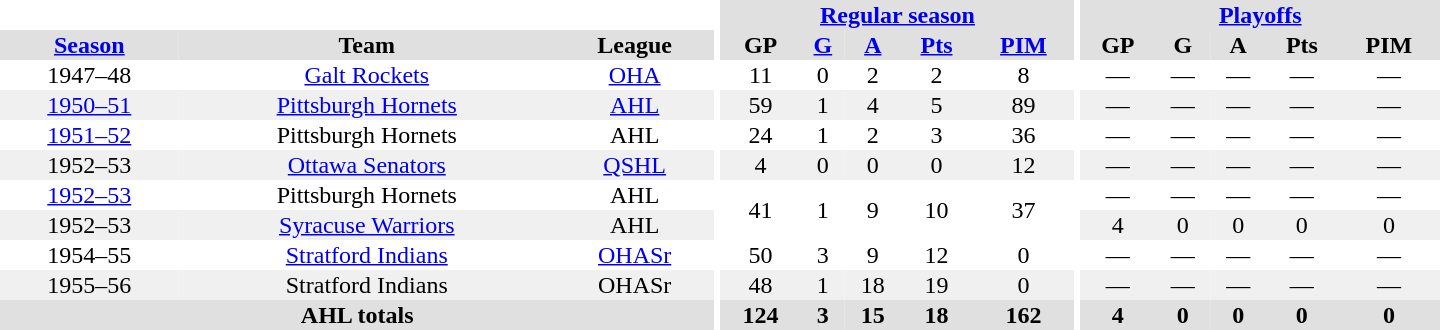<table border="0" cellpadding="1" cellspacing="0" style="text-align:center; width:60em">
<tr bgcolor="#e0e0e0">
<th colspan="3" bgcolor="#ffffff"></th>
<th rowspan="99" bgcolor="#ffffff"></th>
<th colspan="5"><a href='#'>Regular season</a></th>
<th rowspan="99" bgcolor="#ffffff"></th>
<th colspan="5"><a href='#'>Playoffs</a></th>
</tr>
<tr bgcolor="#e0e0e0">
<th><a href='#'>Season</a></th>
<th>Team</th>
<th>League</th>
<th>GP</th>
<th><a href='#'>G</a></th>
<th><a href='#'>A</a></th>
<th><a href='#'>Pts</a></th>
<th><a href='#'>PIM</a></th>
<th>GP</th>
<th>G</th>
<th>A</th>
<th>Pts</th>
<th>PIM</th>
</tr>
<tr>
<td>1947–48</td>
<td><a href='#'>Galt Rockets</a></td>
<td><a href='#'>OHA</a></td>
<td>11</td>
<td>0</td>
<td>2</td>
<td>2</td>
<td>8</td>
<td>—</td>
<td>—</td>
<td>—</td>
<td>—</td>
<td>—</td>
</tr>
<tr bgcolor="#f0f0f0">
<td><a href='#'>1950–51</a></td>
<td><a href='#'>Pittsburgh Hornets</a></td>
<td><a href='#'>AHL</a></td>
<td>59</td>
<td>1</td>
<td>4</td>
<td>5</td>
<td>89</td>
<td>—</td>
<td>—</td>
<td>—</td>
<td>—</td>
<td>—</td>
</tr>
<tr>
<td><a href='#'>1951–52</a></td>
<td>Pittsburgh Hornets</td>
<td>AHL</td>
<td>24</td>
<td>1</td>
<td>2</td>
<td>3</td>
<td>36</td>
<td>—</td>
<td>—</td>
<td>—</td>
<td>—</td>
<td>—</td>
</tr>
<tr bgcolor="#f0f0f0">
<td>1952–53</td>
<td><a href='#'>Ottawa Senators</a></td>
<td><a href='#'>QSHL</a></td>
<td>4</td>
<td>0</td>
<td>0</td>
<td>0</td>
<td>12</td>
<td>—</td>
<td>—</td>
<td>—</td>
<td>—</td>
<td>—</td>
</tr>
<tr>
<td><a href='#'>1952–53</a></td>
<td>Pittsburgh Hornets</td>
<td>AHL</td>
<td rowspan="2">41</td>
<td rowspan="2">1</td>
<td rowspan="2">9</td>
<td rowspan="2">10</td>
<td rowspan="2">37</td>
<td>—</td>
<td>—</td>
<td>—</td>
<td>—</td>
<td>—</td>
</tr>
<tr bgcolor="#f0f0f0">
<td>1952–53</td>
<td><a href='#'>Syracuse Warriors</a></td>
<td>AHL</td>
<td>4</td>
<td>0</td>
<td>0</td>
<td>0</td>
<td>0</td>
</tr>
<tr>
<td>1954–55</td>
<td><a href='#'>Stratford Indians</a></td>
<td><a href='#'>OHASr</a></td>
<td>50</td>
<td>3</td>
<td>9</td>
<td>12</td>
<td>0</td>
<td>—</td>
<td>—</td>
<td>—</td>
<td>—</td>
<td>—</td>
</tr>
<tr bgcolor="#f0f0f0">
<td>1955–56</td>
<td>Stratford Indians</td>
<td>OHASr</td>
<td>48</td>
<td>1</td>
<td>18</td>
<td>19</td>
<td>0</td>
<td>—</td>
<td>—</td>
<td>—</td>
<td>—</td>
<td>—</td>
</tr>
<tr>
</tr>
<tr bgcolor="#e0e0e0">
<th colspan="3">AHL totals</th>
<th>124</th>
<th>3</th>
<th>15</th>
<th>18</th>
<th>162</th>
<th>4</th>
<th>0</th>
<th>0</th>
<th>0</th>
<th>0</th>
</tr>
</table>
